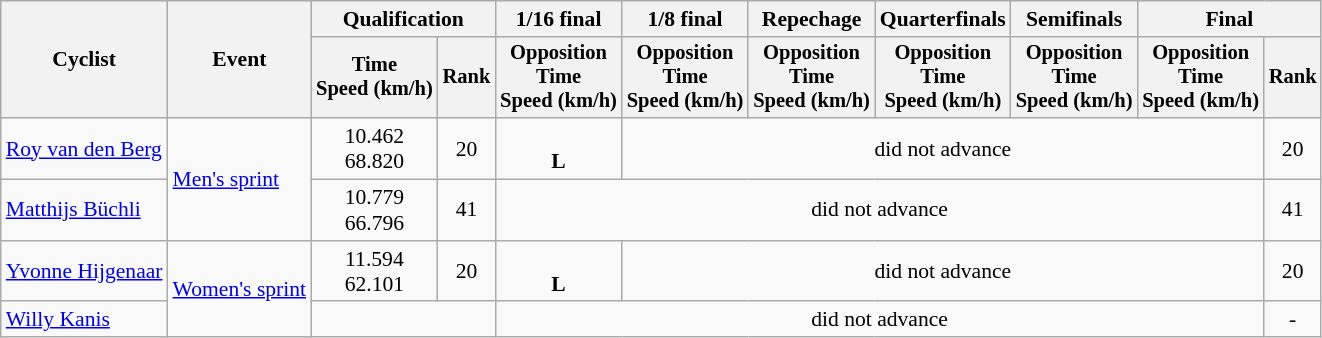<table class="wikitable" style="font-size:90%">
<tr>
<th rowspan=2>Cyclist</th>
<th rowspan=2>Event</th>
<th colspan=2>Qualification</th>
<th>1/16 final</th>
<th>1/8 final</th>
<th>Repechage</th>
<th>Quarterfinals</th>
<th>Semifinals</th>
<th colspan=2>Final</th>
</tr>
<tr style="font-size:95%">
<th>Time<br>Speed (km/h)</th>
<th>Rank</th>
<th>Opposition<br>Time<br>Speed (km/h)</th>
<th>Opposition<br>Time<br>Speed (km/h)</th>
<th>Opposition<br>Time<br>Speed (km/h)</th>
<th>Opposition<br>Time<br>Speed (km/h)</th>
<th>Opposition<br>Time<br>Speed (km/h)</th>
<th>Opposition<br>Time<br>Speed (km/h)</th>
<th>Rank</th>
</tr>
<tr align=center>
<td align=left><a href='#'>Roy van den Berg</a></td>
<td align=left rowspan=2><a href='#'>Men's sprint</a></td>
<td>10.462<br>68.820</td>
<td>20</td>
<td><br><strong>L</strong></td>
<td colspan=5>did not advance</td>
<td>20</td>
</tr>
<tr align=center>
<td align=left><a href='#'>Matthijs Büchli</a></td>
<td>10.779<br>66.796</td>
<td>41</td>
<td colspan=6>did not advance</td>
<td>41</td>
</tr>
<tr align=center>
<td align=left><a href='#'>Yvonne Hijgenaar</a></td>
<td align=left rowspan=2><a href='#'>Women's sprint</a></td>
<td>11.594<br>62.101</td>
<td>20</td>
<td><br><strong>L</strong></td>
<td colspan=5>did not advance</td>
<td>20</td>
</tr>
<tr align=center>
<td align=left><a href='#'>Willy Kanis</a></td>
<td colspan=2></td>
<td colspan=6>did not advance</td>
<td>-</td>
</tr>
</table>
